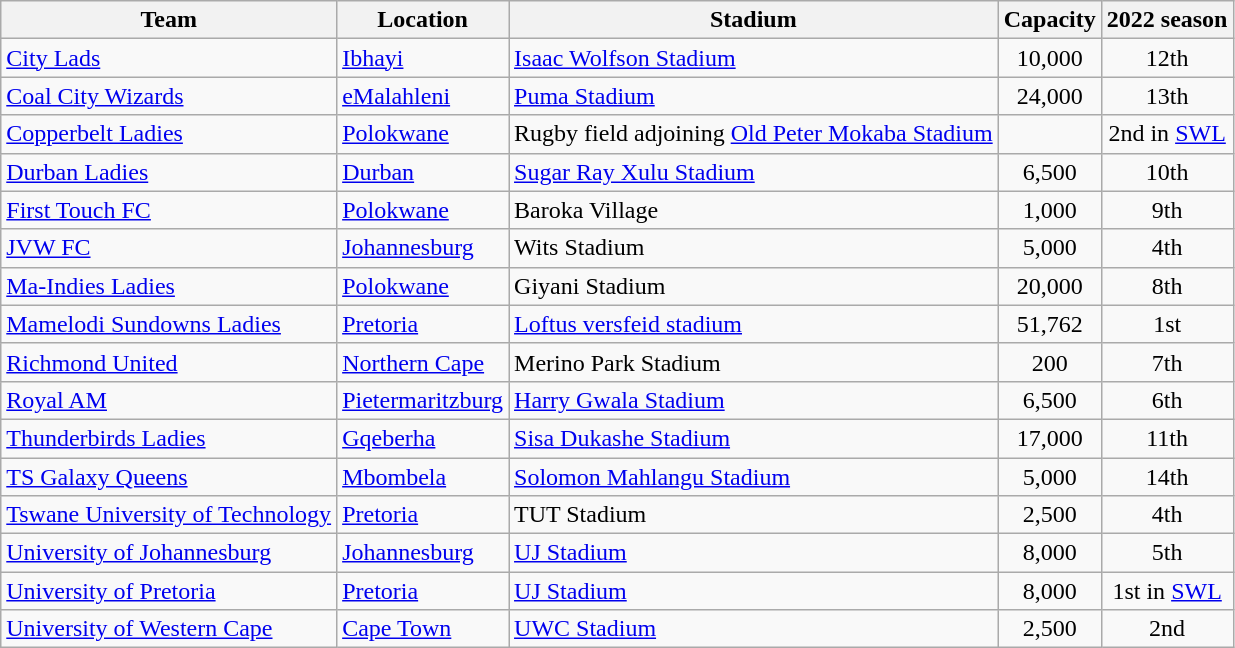<table class="wikitable sortable">
<tr>
<th>Team</th>
<th>Location</th>
<th>Stadium</th>
<th>Capacity</th>
<th data-sort-type=number>2022 season</th>
</tr>
<tr>
<td><a href='#'>City Lads</a></td>
<td><a href='#'>Ibhayi</a></td>
<td><a href='#'>Isaac Wolfson Stadium</a></td>
<td style="text-align:center">10,000</td>
<td style="text-align:center">12th</td>
</tr>
<tr>
<td><a href='#'>Coal City Wizards</a></td>
<td><a href='#'>eMalahleni</a></td>
<td><a href='#'>Puma Stadium</a></td>
<td style="text-align:center">24,000</td>
<td style="text-align:center">13th</td>
</tr>
<tr>
<td><a href='#'>Copperbelt Ladies</a></td>
<td><a href='#'>Polokwane</a></td>
<td>Rugby field adjoining <a href='#'>Old Peter Mokaba Stadium</a></td>
<td style="text-align:center"></td>
<td style="text-align:center">2nd in <a href='#'>SWL</a></td>
</tr>
<tr>
<td><a href='#'>Durban Ladies</a></td>
<td><a href='#'>Durban</a></td>
<td><a href='#'>Sugar Ray Xulu Stadium</a></td>
<td style="text-align:center">6,500</td>
<td style="text-align:center">10th</td>
</tr>
<tr>
<td><a href='#'>First Touch FC</a></td>
<td><a href='#'>Polokwane</a></td>
<td>Baroka Village</td>
<td style="text-align:center">1,000</td>
<td style="text-align:center">9th</td>
</tr>
<tr>
<td><a href='#'>JVW FC</a></td>
<td><a href='#'>Johannesburg</a></td>
<td>Wits Stadium</td>
<td style="text-align:center">5,000</td>
<td style="text-align:center">4th</td>
</tr>
<tr>
<td><a href='#'>Ma-Indies Ladies</a></td>
<td><a href='#'>Polokwane</a></td>
<td>Giyani Stadium</td>
<td style="text-align:center">20,000</td>
<td style="text-align:center">8th</td>
</tr>
<tr>
<td><a href='#'>Mamelodi Sundowns Ladies</a></td>
<td><a href='#'>Pretoria</a></td>
<td><a href='#'>Loftus versfeid stadium</a></td>
<td style="text-align:center">51,762</td>
<td style="text-align:center">1st</td>
</tr>
<tr>
<td><a href='#'>Richmond United</a></td>
<td><a href='#'>Northern Cape</a></td>
<td>Merino Park Stadium</td>
<td style="text-align:center">200</td>
<td style="text-align:center">7th</td>
</tr>
<tr>
<td><a href='#'>Royal AM</a></td>
<td><a href='#'>Pietermaritzburg</a></td>
<td><a href='#'>Harry Gwala Stadium</a></td>
<td style="text-align:center">6,500</td>
<td style="text-align:center">6th</td>
</tr>
<tr>
<td><a href='#'>Thunderbirds Ladies</a></td>
<td><a href='#'>Gqeberha</a></td>
<td><a href='#'>Sisa Dukashe Stadium</a></td>
<td style="text-align:center">17,000</td>
<td style="text-align:center">11th</td>
</tr>
<tr>
<td><a href='#'>TS Galaxy Queens</a></td>
<td><a href='#'>Mbombela</a></td>
<td><a href='#'>Solomon Mahlangu Stadium</a></td>
<td style="text-align:center">5,000</td>
<td style="text-align:center">14th</td>
</tr>
<tr>
<td><a href='#'>Tswane University of Technology</a></td>
<td><a href='#'>Pretoria</a></td>
<td>TUT Stadium</td>
<td style="text-align:center">2,500</td>
<td style="text-align:center">4th</td>
</tr>
<tr>
<td><a href='#'>University of Johannesburg</a></td>
<td><a href='#'>Johannesburg</a></td>
<td><a href='#'>UJ Stadium</a></td>
<td style="text-align:center">8,000</td>
<td style="text-align:center">5th</td>
</tr>
<tr>
<td><a href='#'>University of Pretoria</a></td>
<td><a href='#'>Pretoria</a></td>
<td><a href='#'>UJ Stadium</a></td>
<td style="text-align:center">8,000</td>
<td style="text-align:center">1st in <a href='#'>SWL</a></td>
</tr>
<tr>
<td><a href='#'>University of Western Cape</a></td>
<td><a href='#'>Cape Town</a></td>
<td><a href='#'>UWC Stadium</a></td>
<td style="text-align:center">2,500</td>
<td style="text-align:center">2nd</td>
</tr>
</table>
